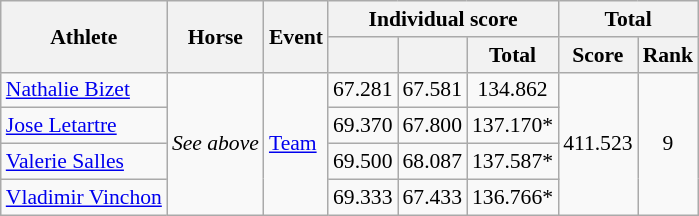<table class=wikitable style="font-size:90%">
<tr>
<th rowspan="2">Athlete</th>
<th rowspan="2">Horse</th>
<th rowspan="2">Event</th>
<th colspan="3">Individual score</th>
<th colspan="2">Total</th>
</tr>
<tr>
<th></th>
<th></th>
<th>Total</th>
<th>Score</th>
<th>Rank</th>
</tr>
<tr>
<td><a href='#'>Nathalie Bizet</a></td>
<td rowspan=4><em>See above</em></td>
<td rowspan=4><a href='#'>Team</a></td>
<td align="center">67.281</td>
<td align="center">67.581</td>
<td align="center">134.862</td>
<td align="center" rowspan="4">411.523</td>
<td align="center" rowspan="4">9</td>
</tr>
<tr>
<td><a href='#'>Jose Letartre</a></td>
<td align="center">69.370</td>
<td align="center">67.800</td>
<td align="center">137.170*</td>
</tr>
<tr>
<td><a href='#'>Valerie Salles</a></td>
<td align="center">69.500</td>
<td align="center">68.087</td>
<td align="center">137.587*</td>
</tr>
<tr>
<td><a href='#'>Vladimir Vinchon</a></td>
<td align="center">69.333</td>
<td align="center">67.433</td>
<td align="center">136.766*</td>
</tr>
</table>
